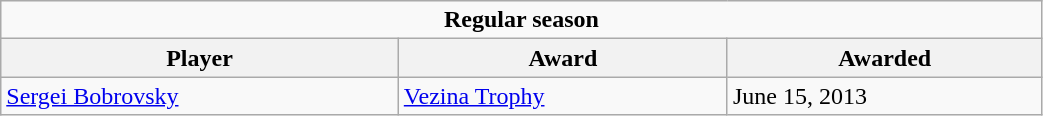<table class="wikitable" width="55%">
<tr>
<td colspan="10" align="center"><strong>Regular season</strong></td>
</tr>
<tr>
<th>Player</th>
<th>Award</th>
<th>Awarded</th>
</tr>
<tr>
<td><a href='#'>Sergei Bobrovsky</a></td>
<td><a href='#'>Vezina Trophy</a></td>
<td>June 15, 2013</td>
</tr>
</table>
